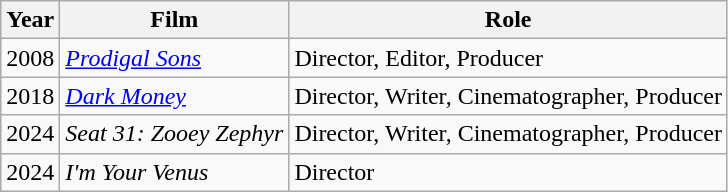<table class="wikitable sortable">
<tr>
<th>Year</th>
<th>Film</th>
<th>Role</th>
</tr>
<tr>
<td>2008</td>
<td><em><a href='#'>Prodigal Sons</a></em></td>
<td>Director, Editor, Producer</td>
</tr>
<tr>
<td>2018</td>
<td><em><a href='#'>Dark Money</a></em></td>
<td>Director, Writer, Cinematographer, Producer</td>
</tr>
<tr>
<td>2024</td>
<td><em>Seat 31: Zooey Zephyr</em></td>
<td>Director, Writer, Cinematographer, Producer</td>
</tr>
<tr>
<td>2024</td>
<td><em>I'm Your Venus</em></td>
<td>Director</td>
</tr>
</table>
